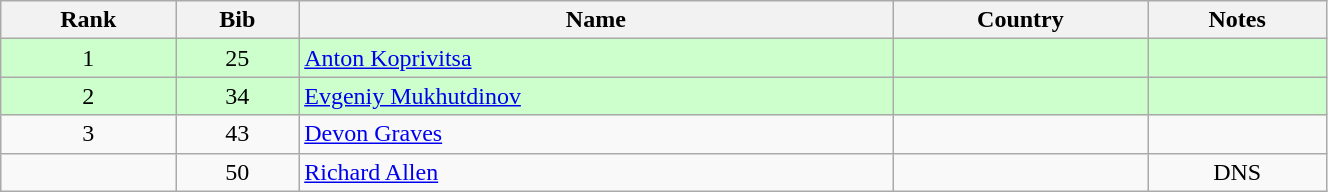<table class="wikitable" style="text-align:center;" width=70%>
<tr>
<th>Rank</th>
<th>Bib</th>
<th>Name</th>
<th>Country</th>
<th>Notes</th>
</tr>
<tr bgcolor=ccffcc>
<td>1</td>
<td>25</td>
<td align=left><a href='#'>Anton Koprivitsa</a></td>
<td align=left></td>
<td></td>
</tr>
<tr bgcolor=ccffcc>
<td>2</td>
<td>34</td>
<td align=left><a href='#'>Evgeniy Mukhutdinov</a></td>
<td align=left></td>
<td></td>
</tr>
<tr>
<td>3</td>
<td>43</td>
<td align=left><a href='#'>Devon Graves</a></td>
<td align=left></td>
<td></td>
</tr>
<tr>
<td></td>
<td>50</td>
<td align=left><a href='#'>Richard Allen</a></td>
<td align=left></td>
<td>DNS</td>
</tr>
</table>
